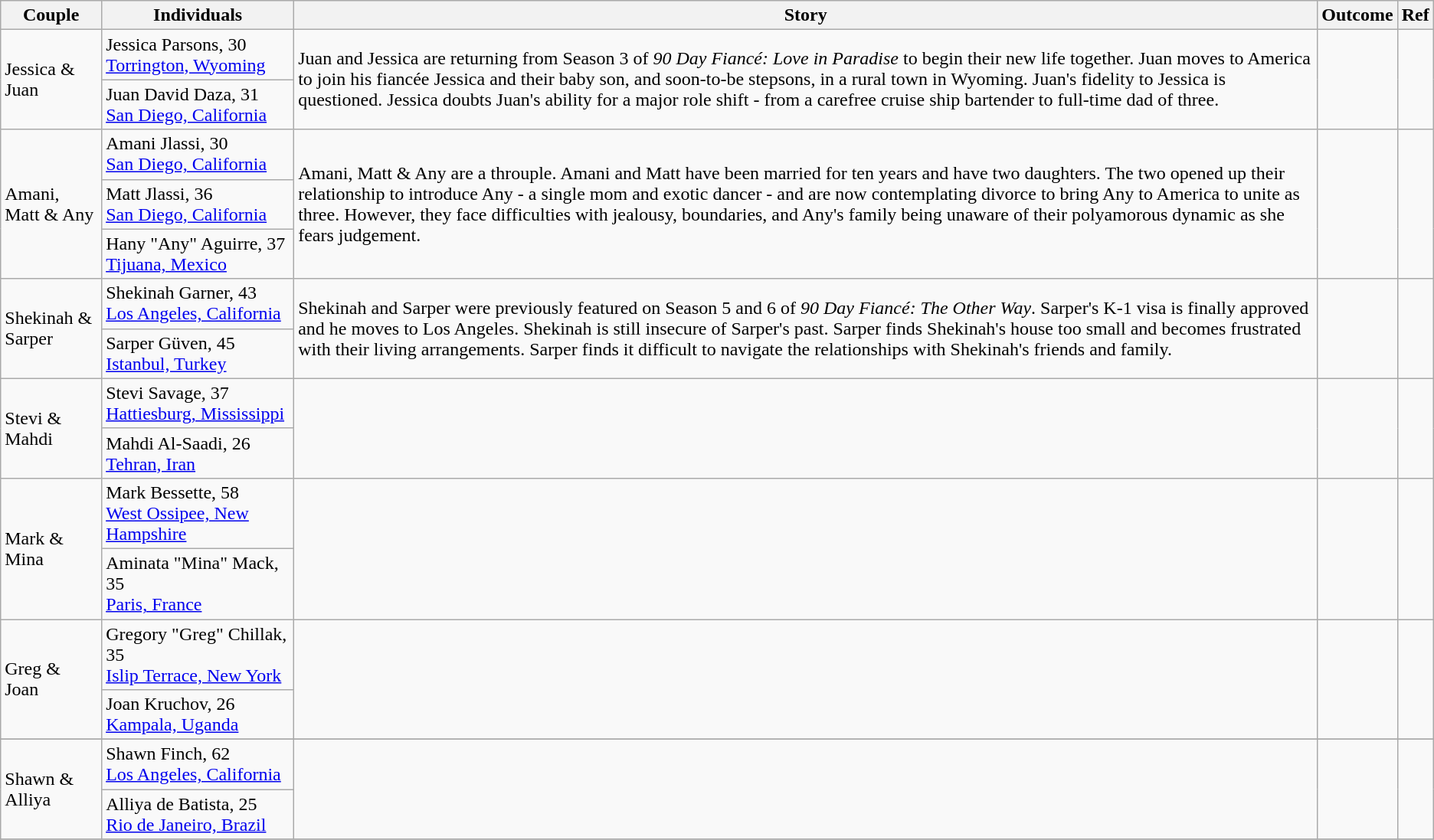<table class="wikitable sortable">
<tr>
<th>Couple</th>
<th style=width:10em>Individuals</th>
<th>Story</th>
<th>Outcome</th>
<th style=width:1em>Ref</th>
</tr>
<tr>
<td rowspan="2">Jessica & Juan</td>
<td>Jessica Parsons, 30<br><a href='#'>Torrington, Wyoming</a></td>
<td rowspan="2">Juan and Jessica are returning from Season 3 of <em>90 Day Fiancé: Love in Paradise</em> to begin their new life together. Juan moves to America to join his fiancée Jessica and their baby son, and soon-to-be stepsons, in a rural town in Wyoming. Juan's fidelity to Jessica is questioned. Jessica doubts Juan's ability for a major role shift - from a carefree cruise ship bartender to full-time dad of three.</td>
<td rowspan="2"></td>
<td rowspan="2"></td>
</tr>
<tr>
<td>Juan David Daza, 31<br><a href='#'>San Diego, California</a></td>
</tr>
<tr>
<td rowspan="3">Amani, Matt & Any</td>
<td>Amani Jlassi, 30<br><a href='#'>San Diego, California</a></td>
<td rowspan="3">Amani, Matt & Any are a throuple. Amani and Matt have been married for ten years and have two daughters. The two opened up their relationship to introduce Any - a single mom and exotic dancer - and are now contemplating divorce to bring Any to America to unite as three. However, they face difficulties with jealousy, boundaries, and Any's family being unaware of their polyamorous dynamic as she fears judgement.</td>
<td rowspan="3"></td>
<td rowspan="3"></td>
</tr>
<tr>
<td>Matt Jlassi, 36<br><a href='#'>San Diego, California</a></td>
</tr>
<tr>
<td>Hany "Any" Aguirre, 37<br><a href='#'>Tijuana, Mexico</a></td>
</tr>
<tr>
<td rowspan="2">Shekinah & Sarper</td>
<td>Shekinah Garner, 43<br><a href='#'>Los Angeles, California</a></td>
<td rowspan="2">Shekinah and Sarper were previously featured on Season 5 and 6 of <em>90 Day Fiancé: The Other Way</em>. Sarper's K-1 visa is finally approved and he moves to Los Angeles. Shekinah is still insecure of Sarper's past. Sarper finds Shekinah's house too small and becomes frustrated with their living arrangements. Sarper finds it difficult to navigate the relationships with Shekinah's friends and family.</td>
<td rowspan="2"></td>
<td rowspan="2"></td>
</tr>
<tr>
<td>Sarper Güven, 45<br><a href='#'>Istanbul, Turkey</a></td>
</tr>
<tr>
<td rowspan="2">Stevi & Mahdi</td>
<td>Stevi Savage, 37<br><a href='#'>Hattiesburg, Mississippi</a></td>
<td rowspan="2"></td>
<td rowspan="2"></td>
<td rowspan="2"></td>
</tr>
<tr>
<td>Mahdi Al-Saadi, 26<br><a href='#'>Tehran, Iran</a></td>
</tr>
<tr>
<td rowspan="2">Mark & Mina</td>
<td>Mark Bessette, 58<br><a href='#'>West Ossipee, New Hampshire</a></td>
<td rowspan="2"></td>
<td rowspan="2"></td>
<td rowspan="2"></td>
</tr>
<tr>
<td>Aminata "Mina" Mack, 35<br><a href='#'>Paris, France</a></td>
</tr>
<tr>
<td rowspan="2">Greg & Joan</td>
<td>Gregory "Greg" Chillak, 35<br><a href='#'>Islip Terrace, New York</a></td>
<td rowspan="2"></td>
<td rowspan="2"></td>
<td rowspan="2"></td>
</tr>
<tr>
<td>Joan Kruchov, 26<br><a href='#'>Kampala, Uganda</a></td>
</tr>
<tr>
</tr>
<tr>
<td rowspan="2">Shawn & Alliya</td>
<td>Shawn Finch, 62<br><a href='#'>Los Angeles, California</a></td>
<td rowspan="2"></td>
<td rowspan="2"></td>
<td rowspan="2"></td>
</tr>
<tr>
<td>Alliya de Batista, 25<br><a href='#'>Rio de Janeiro, Brazil</a></td>
</tr>
<tr>
</tr>
</table>
